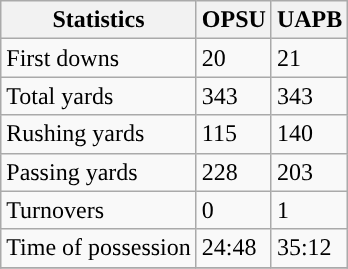<table class="wikitable">
<tr>
<th>Statistics</th>
<th>OPSU</th>
<th>UAPB</th>
</tr>
<tr>
<td>First downs</td>
<td>20</td>
<td>21</td>
</tr>
<tr>
<td>Total yards</td>
<td>343</td>
<td>343</td>
</tr>
<tr>
<td>Rushing yards</td>
<td>115</td>
<td>140</td>
</tr>
<tr>
<td>Passing yards</td>
<td>228</td>
<td>203</td>
</tr>
<tr>
<td>Turnovers</td>
<td>0</td>
<td>1</td>
</tr>
<tr>
<td>Time of possession</td>
<td>24:48</td>
<td>35:12</td>
</tr>
<tr>
</tr>
</table>
